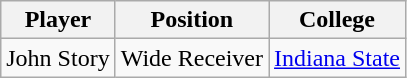<table class="wikitable">
<tr>
<th>Player</th>
<th>Position</th>
<th>College</th>
</tr>
<tr>
<td>John Story</td>
<td>Wide Receiver</td>
<td><a href='#'>Indiana State</a></td>
</tr>
</table>
